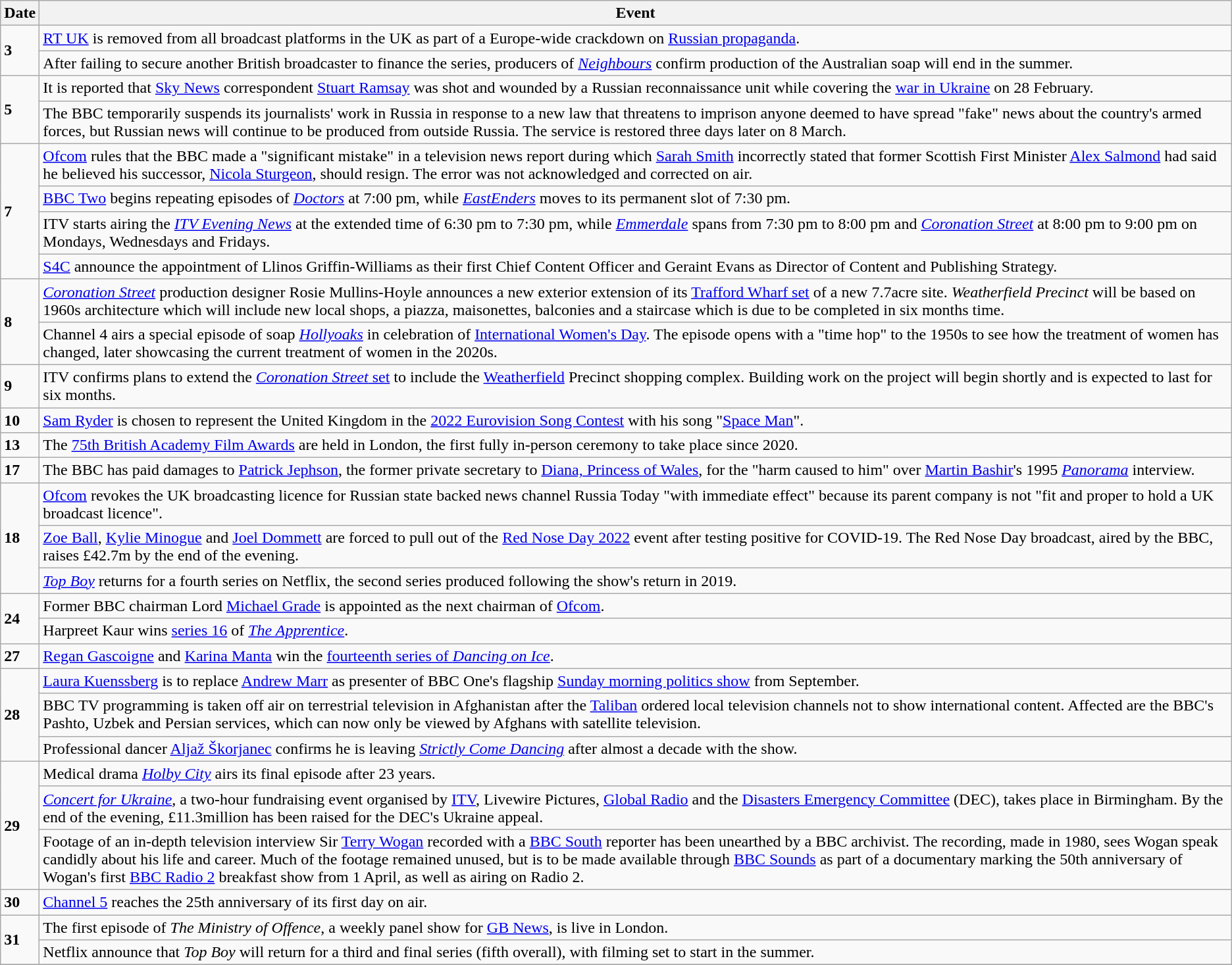<table class="wikitable">
<tr>
<th>Date</th>
<th>Event</th>
</tr>
<tr>
<td rowspan=2><strong>3</strong></td>
<td><a href='#'>RT UK</a> is removed from all broadcast platforms in the UK as part of a Europe-wide crackdown on <a href='#'>Russian propaganda</a>.</td>
</tr>
<tr>
<td>After failing to secure another British broadcaster to finance the series, producers of <em><a href='#'>Neighbours</a></em> confirm production of the Australian soap will end in the summer.</td>
</tr>
<tr>
<td rowspan=2><strong>5</strong></td>
<td>It is reported that <a href='#'>Sky News</a> correspondent <a href='#'>Stuart Ramsay</a> was shot and wounded by a Russian reconnaissance unit while covering the <a href='#'>war in Ukraine</a> on 28 February.</td>
</tr>
<tr>
<td>The BBC temporarily suspends its journalists' work in Russia in response to a new law that threatens to imprison anyone deemed to have spread "fake" news about the country's armed forces, but Russian news will continue to be produced from outside Russia. The service is restored three days later on 8 March.</td>
</tr>
<tr>
<td rowspan=4><strong>7</strong></td>
<td><a href='#'>Ofcom</a> rules that the BBC made a "significant mistake" in a television news report during which <a href='#'>Sarah Smith</a> incorrectly stated that former Scottish First Minister <a href='#'>Alex Salmond</a> had said he believed his successor, <a href='#'>Nicola Sturgeon</a>, should resign. The error was not acknowledged and corrected on air.</td>
</tr>
<tr>
<td><a href='#'>BBC Two</a> begins repeating episodes of <em><a href='#'>Doctors</a></em> at 7:00 pm, while <em><a href='#'>EastEnders</a></em> moves to its permanent slot of 7:30 pm.</td>
</tr>
<tr>
<td>ITV starts airing the <em><a href='#'>ITV Evening News</a></em> at the extended time of 6:30 pm to 7:30 pm, while <em><a href='#'>Emmerdale</a></em> spans from 7:30 pm to 8:00 pm and <em><a href='#'>Coronation Street</a></em> at 8:00 pm to 9:00 pm on Mondays, Wednesdays and Fridays.</td>
</tr>
<tr>
<td><a href='#'>S4C</a> announce the appointment of Llinos Griffin-Williams as their first Chief Content Officer and Geraint Evans as Director of Content and Publishing Strategy.</td>
</tr>
<tr>
<td rowspan=2><strong>8</strong></td>
<td><em><a href='#'>Coronation Street</a></em> production designer Rosie Mullins-Hoyle announces a new exterior extension of its <a href='#'>Trafford Wharf set</a> of a new 7.7acre site. <em>Weatherfield Precinct</em> will be based on 1960s architecture which will include new local shops, a piazza, maisonettes, balconies and a staircase which is due to be completed in six months time.</td>
</tr>
<tr>
<td>Channel 4 airs a special episode of soap <em><a href='#'>Hollyoaks</a></em> in celebration of <a href='#'>International Women's Day</a>. The episode opens with a "time hop" to the 1950s to see how the treatment of women has changed, later showcasing the current treatment of women in the 2020s.</td>
</tr>
<tr>
<td><strong>9</strong></td>
<td>ITV confirms plans to extend the <a href='#'><em>Coronation Street</em> set</a> to include the <a href='#'>Weatherfield</a> Precinct shopping complex. Building work on the project will begin shortly and is expected to last for six months.</td>
</tr>
<tr>
<td><strong>10</strong></td>
<td><a href='#'>Sam Ryder</a> is chosen to represent the United Kingdom in the <a href='#'>2022 Eurovision Song Contest</a> with his song "<a href='#'>Space Man</a>".</td>
</tr>
<tr>
<td><strong>13</strong></td>
<td>The <a href='#'>75th British Academy Film Awards</a> are held in London, the first fully in-person ceremony to take place since 2020.</td>
</tr>
<tr>
<td><strong>17</strong></td>
<td>The BBC has paid damages to <a href='#'>Patrick Jephson</a>, the former private secretary to <a href='#'>Diana, Princess of Wales</a>, for the "harm caused to him" over <a href='#'>Martin Bashir</a>'s 1995 <em><a href='#'>Panorama</a></em> interview.</td>
</tr>
<tr>
<td rowspan=3><strong>18</strong></td>
<td><a href='#'>Ofcom</a> revokes the UK broadcasting licence for Russian state backed news channel Russia Today "with immediate effect" because its parent company is not "fit and proper to hold a UK broadcast licence".</td>
</tr>
<tr>
<td><a href='#'>Zoe Ball</a>, <a href='#'>Kylie Minogue</a> and <a href='#'>Joel Dommett</a> are forced to pull out of the <a href='#'>Red Nose Day 2022</a> event after testing positive for COVID-19. The Red Nose Day broadcast, aired by the BBC, raises £42.7m by the end of the evening.</td>
</tr>
<tr>
<td><em><a href='#'>Top Boy</a></em> returns for a fourth series on Netflix, the second series produced following the show's return in 2019.</td>
</tr>
<tr>
<td rowspan=2><strong>24</strong></td>
<td>Former BBC chairman Lord <a href='#'>Michael Grade</a> is appointed as the next chairman of <a href='#'>Ofcom</a>.</td>
</tr>
<tr>
<td>Harpreet Kaur wins <a href='#'>series 16</a> of <em><a href='#'>The Apprentice</a></em>.</td>
</tr>
<tr>
<td><strong>27</strong></td>
<td><a href='#'>Regan Gascoigne</a> and <a href='#'>Karina Manta</a> win the <a href='#'>fourteenth series of <em>Dancing on Ice</em></a>.</td>
</tr>
<tr>
<td rowspan=3><strong>28</strong></td>
<td><a href='#'>Laura Kuenssberg</a> is to replace <a href='#'>Andrew Marr</a> as presenter of BBC One's flagship <a href='#'>Sunday morning politics show</a> from September.</td>
</tr>
<tr>
<td>BBC TV programming is taken off air on terrestrial television in Afghanistan after the <a href='#'>Taliban</a> ordered local television channels not to show international content. Affected are the BBC's Pashto, Uzbek and Persian services, which can now only be viewed by Afghans with satellite television.</td>
</tr>
<tr>
<td>Professional dancer <a href='#'>Aljaž Škorjanec</a> confirms he is leaving <em><a href='#'>Strictly Come Dancing</a></em> after almost a decade with the show.</td>
</tr>
<tr>
<td rowspan=3><strong>29</strong></td>
<td>Medical drama <em><a href='#'>Holby City</a></em> airs its final episode after 23 years.</td>
</tr>
<tr>
<td><em><a href='#'>Concert for Ukraine</a></em>, a two-hour fundraising event organised by <a href='#'>ITV</a>, Livewire Pictures, <a href='#'>Global Radio</a> and the <a href='#'>Disasters Emergency Committee</a> (DEC), takes place in Birmingham. By the end of the evening, £11.3million has been raised for the DEC's Ukraine appeal.</td>
</tr>
<tr>
<td>Footage of an in-depth television interview Sir <a href='#'>Terry Wogan</a> recorded with a <a href='#'>BBC South</a> reporter has been unearthed by a BBC archivist. The recording, made in 1980, sees Wogan speak candidly about his life and career. Much of the footage remained unused, but is to be made available through <a href='#'>BBC Sounds</a> as part of a documentary marking the 50th anniversary of Wogan's first <a href='#'>BBC Radio 2</a> breakfast show from 1 April, as well as airing on Radio 2.</td>
</tr>
<tr>
<td><strong>30</strong></td>
<td><a href='#'>Channel 5</a> reaches the 25th anniversary of its first day on air.</td>
</tr>
<tr>
<td rowspan=2><strong>31</strong></td>
<td>The first episode of <em>The Ministry of Offence</em>, a weekly panel show for <a href='#'>GB News</a>, is live in London.</td>
</tr>
<tr>
<td>Netflix announce that <em>Top Boy</em> will return for a third and final series (fifth overall), with filming set to start in the summer.</td>
</tr>
<tr>
</tr>
</table>
